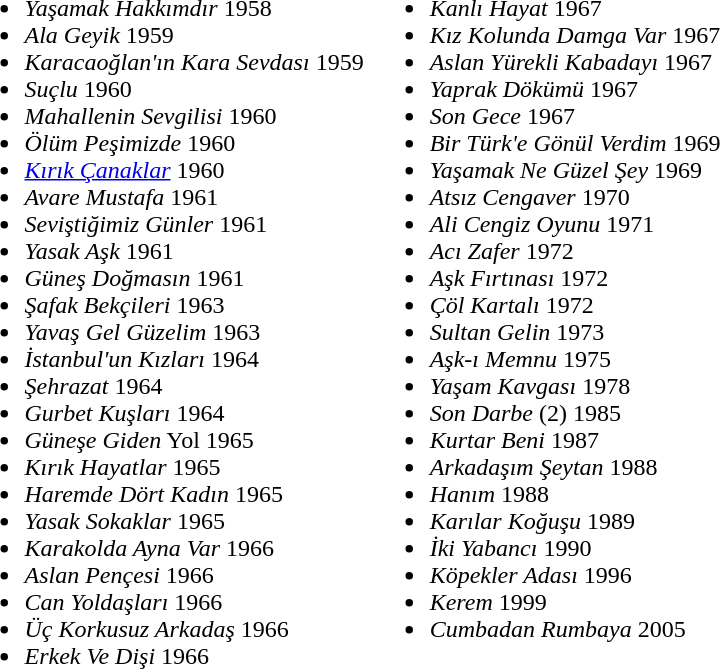<table style="font-size: 100%">
<tr>
<td valign="top"><br><ul><li><em>Yaşamak Hakkımdır</em> 1958</li><li><em>Ala Geyik</em> 1959</li><li><em>Karacaoğlan'ın Kara Sevdası</em> 1959</li><li><em>Suçlu</em> 1960</li><li><em>Mahallenin Sevgilisi</em> 1960</li><li><em>Ölüm Peşimizde</em> 1960</li><li><em><a href='#'>Kırık Çanaklar</a></em> 1960</li><li><em>Avare Mustafa</em> 1961</li><li><em>Seviştiğimiz Günler</em> 1961</li><li><em>Yasak Aşk</em> 1961</li><li><em>Güneş Doğmasın</em> 1961</li><li><em>Şafak Bekçileri</em> 1963</li><li><em>Yavaş Gel Güzelim</em> 1963</li><li><em>İstanbul'un Kızları</em> 1964</li><li><em>Şehrazat</em> 1964</li><li><em>Gurbet Kuşları</em> 1964</li><li><em>Güneşe Giden</em> Yol 1965</li><li><em>Kırık Hayatlar</em> 1965</li><li><em>Haremde Dört Kadın</em> 1965</li><li><em>Yasak Sokaklar</em> 1965</li><li><em>Karakolda Ayna Var</em> 1966</li><li><em>Aslan Pençesi</em> 1966</li><li><em>Can Yoldaşları</em> 1966</li><li><em>Üç Korkusuz Arkadaş</em> 1966</li><li><em>Erkek Ve Dişi</em> 1966</li></ul></td>
<td valign="top"><br><ul><li><em>Kanlı Hayat</em> 1967</li><li><em>Kız Kolunda Damga Var</em> 1967</li><li><em>Aslan Yürekli Kabadayı</em> 1967</li><li><em>Yaprak Dökümü</em> 1967</li><li><em>Son Gece</em> 1967</li><li><em>Bir Türk'e Gönül Verdim</em> 1969</li><li><em>Yaşamak Ne Güzel Şey</em> 1969</li><li><em>Atsız Cengaver</em> 1970</li><li><em>Ali Cengiz Oyunu</em> 1971</li><li><em>Acı Zafer</em> 1972</li><li><em>Aşk Fırtınası</em> 1972</li><li><em>Çöl Kartalı</em> 1972</li><li><em>Sultan Gelin</em> 1973</li><li><em>Aşk-ı Memnu</em> 1975</li><li><em>Yaşam Kavgası</em> 1978</li><li><em>Son Darbe</em> (2) 1985</li><li><em>Kurtar Beni</em> 1987</li><li><em>Arkadaşım Şeytan</em> 1988</li><li><em>Hanım</em> 1988</li><li><em>Karılar Koğuşu</em> 1989</li><li><em>İki Yabancı</em> 1990</li><li><em>Köpekler Adası</em> 1996</li><li><em>Kerem</em> 1999</li><li><em>Cumbadan Rumbaya</em> 2005</li></ul></td>
</tr>
</table>
